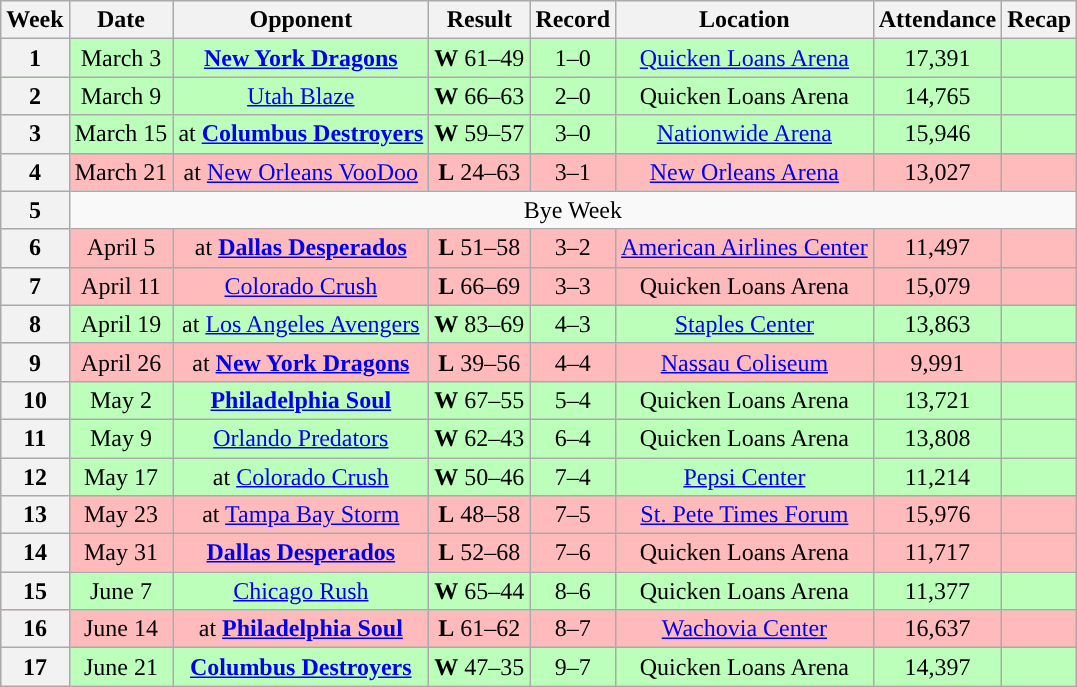<table class="wikitable" style="text-align:center">
<tr>
<th>Week</th>
<th>Date</th>
<th>Opponent</th>
<th>Result</th>
<th>Record</th>
<th>Location</th>
<th>Attendance</th>
<th>Recap</th>
</tr>
<tr bgcolor="#bbffbb">
<th>1</th>
<td>March 3</td>
<td><strong><a href='#'>New York Dragons</a></strong></td>
<td><strong>W</strong> 61–49</td>
<td>1–0</td>
<td><a href='#'>Quicken Loans Arena</a></td>
<td>17,391</td>
<td></td>
</tr>
<tr bgcolor="#bbffbb">
<th>2</th>
<td>March 9</td>
<td><a href='#'>Utah Blaze</a></td>
<td><strong>W</strong> 66–63</td>
<td>2–0</td>
<td>Quicken Loans Arena</td>
<td>14,765</td>
<td></td>
</tr>
<tr bgcolor="#bbffbb">
<th>3</th>
<td>March 15</td>
<td>at <strong><a href='#'>Columbus Destroyers</a></strong></td>
<td><strong>W</strong> 59–57</td>
<td>3–0</td>
<td><a href='#'>Nationwide Arena</a></td>
<td>15,946</td>
<td></td>
</tr>
<tr bgcolor="#ffbbbb">
<th>4</th>
<td>March 21</td>
<td>at <a href='#'>New Orleans VooDoo</a></td>
<td><strong>L</strong> 24–63</td>
<td>3–1</td>
<td><a href='#'>New Orleans Arena</a></td>
<td>13,027</td>
<td></td>
</tr>
<tr>
<th>5</th>
<td colspan=7>Bye Week</td>
</tr>
<tr bgcolor="#ffbbbb">
<th>6</th>
<td>April 5</td>
<td>at <strong><a href='#'>Dallas Desperados</a></strong></td>
<td><strong>L</strong> 51–58</td>
<td>3–2</td>
<td><a href='#'>American Airlines Center</a></td>
<td>11,497</td>
<td></td>
</tr>
<tr bgcolor="#ffbbbb">
<th>7</th>
<td>April 11</td>
<td><a href='#'>Colorado Crush</a></td>
<td><strong>L</strong> 66–69</td>
<td>3–3</td>
<td>Quicken Loans Arena</td>
<td>15,079</td>
<td></td>
</tr>
<tr bgcolor="#bbffbb">
<th>8</th>
<td>April 19</td>
<td>at <a href='#'>Los Angeles Avengers</a></td>
<td><strong>W</strong> 83–69</td>
<td>4–3</td>
<td><a href='#'>Staples Center</a></td>
<td>13,863</td>
<td></td>
</tr>
<tr bgcolor="#ffbbbb">
<th>9</th>
<td>April 26</td>
<td>at <strong><a href='#'>New York Dragons</a></strong></td>
<td><strong>L</strong> 39–56</td>
<td>4–4</td>
<td><a href='#'>Nassau Coliseum</a></td>
<td>9,991</td>
<td></td>
</tr>
<tr bgcolor="#bbffbb">
<th>10</th>
<td>May 2</td>
<td><strong><a href='#'>Philadelphia Soul</a></strong></td>
<td><strong>W</strong> 67–55</td>
<td>5–4</td>
<td>Quicken Loans Arena</td>
<td>13,721</td>
<td></td>
</tr>
<tr bgcolor="#bbffbb">
<th>11</th>
<td>May 9</td>
<td><a href='#'>Orlando Predators</a></td>
<td><strong>W</strong> 62–43</td>
<td>6–4</td>
<td>Quicken Loans Arena</td>
<td>13,808</td>
<td></td>
</tr>
<tr bgcolor="#bbffbb">
<th>12</th>
<td>May 17</td>
<td>at <a href='#'>Colorado Crush</a></td>
<td><strong>W</strong> 50–46</td>
<td>7–4</td>
<td><a href='#'>Pepsi Center</a></td>
<td>11,214</td>
<td></td>
</tr>
<tr bgcolor="#ffbbbb">
<th>13</th>
<td>May 23</td>
<td>at <a href='#'>Tampa Bay Storm</a></td>
<td><strong>L</strong> 48–58</td>
<td>7–5</td>
<td><a href='#'>St. Pete Times Forum</a></td>
<td>15,976</td>
<td></td>
</tr>
<tr bgcolor="#ffbbbb">
<th>14</th>
<td>May 31</td>
<td><strong><a href='#'>Dallas Desperados</a></strong></td>
<td><strong>L</strong> 52–68</td>
<td>7–6</td>
<td>Quicken Loans Arena</td>
<td>11,717</td>
<td></td>
</tr>
<tr bgcolor="#bbffbb">
<th>15</th>
<td>June 7</td>
<td><a href='#'>Chicago Rush</a></td>
<td><strong>W</strong> 65–44</td>
<td>8–6</td>
<td>Quicken Loans Arena</td>
<td>11,377</td>
<td></td>
</tr>
<tr bgcolor="#ffbbbb">
<th>16</th>
<td>June 14</td>
<td>at <strong><a href='#'>Philadelphia Soul</a></strong></td>
<td><strong>L</strong> 61–62</td>
<td>8–7</td>
<td><a href='#'>Wachovia Center</a></td>
<td>16,637</td>
<td></td>
</tr>
<tr bgcolor="#bbffbb">
<th>17</th>
<td>June 21</td>
<td><strong><a href='#'>Columbus Destroyers</a></strong></td>
<td><strong>W</strong> 47–35</td>
<td>9–7</td>
<td>Quicken Loans Arena</td>
<td>14,397</td>
<td></td>
</tr>
</table>
